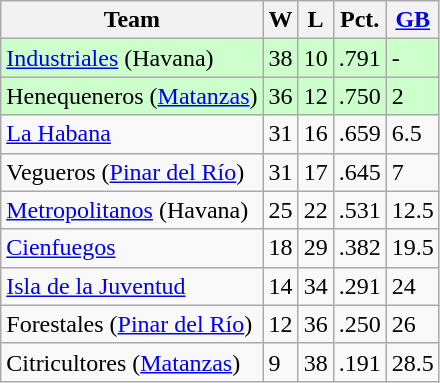<table class="wikitable">
<tr>
<th>Team</th>
<th>W</th>
<th>L</th>
<th>Pct.</th>
<th><a href='#'>GB</a></th>
</tr>
<tr style="background-color:#ccffcc;">
<td><a href='#'>Industriales</a> (Havana)</td>
<td>38</td>
<td>10</td>
<td>.791</td>
<td>-</td>
</tr>
<tr style="background-color:#ccffcc;">
<td>Henequeneros (<a href='#'>Matanzas</a>)</td>
<td>36</td>
<td>12</td>
<td>.750</td>
<td>2</td>
</tr>
<tr>
<td><a href='#'>La Habana</a></td>
<td>31</td>
<td>16</td>
<td>.659</td>
<td>6.5</td>
</tr>
<tr>
<td>Vegueros (<a href='#'>Pinar del Río</a>)</td>
<td>31</td>
<td>17</td>
<td>.645</td>
<td>7</td>
</tr>
<tr>
<td><a href='#'>Metropolitanos</a> (Havana)</td>
<td>25</td>
<td>22</td>
<td>.531</td>
<td>12.5</td>
</tr>
<tr>
<td><a href='#'>Cienfuegos</a></td>
<td>18</td>
<td>29</td>
<td>.382</td>
<td>19.5</td>
</tr>
<tr>
<td><a href='#'>Isla de la Juventud</a></td>
<td>14</td>
<td>34</td>
<td>.291</td>
<td>24</td>
</tr>
<tr>
<td>Forestales (<a href='#'>Pinar del Río</a>)</td>
<td>12</td>
<td>36</td>
<td>.250</td>
<td>26</td>
</tr>
<tr>
<td>Citricultores (<a href='#'>Matanzas</a>)</td>
<td>9</td>
<td>38</td>
<td>.191</td>
<td>28.5</td>
</tr>
</table>
